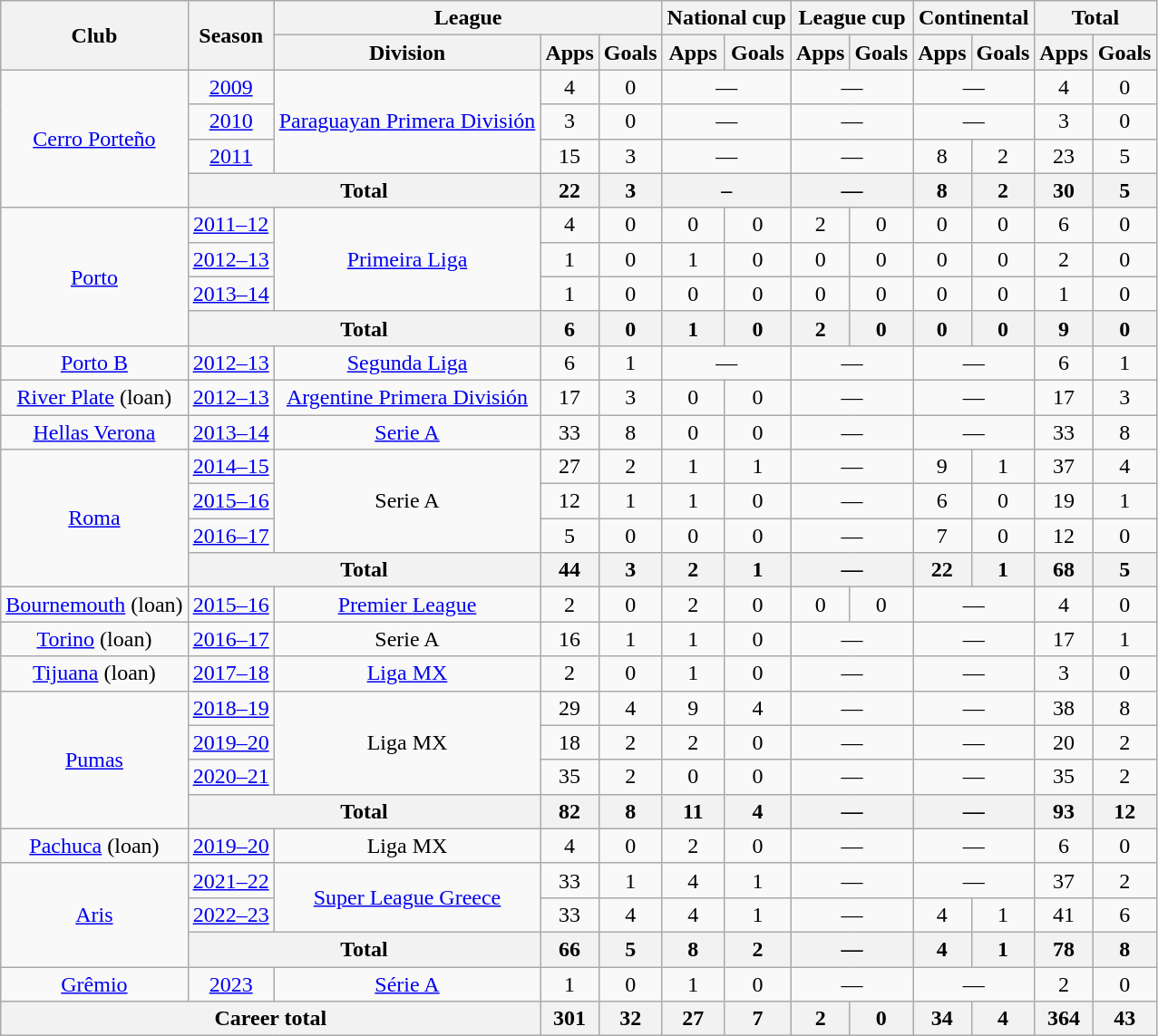<table class="wikitable" style="text-align:center">
<tr>
<th rowspan="2">Club</th>
<th rowspan="2">Season</th>
<th colspan="3">League</th>
<th colspan="2">National cup</th>
<th colspan="2">League cup</th>
<th colspan="2">Continental</th>
<th colspan="2">Total</th>
</tr>
<tr>
<th>Division</th>
<th>Apps</th>
<th>Goals</th>
<th>Apps</th>
<th>Goals</th>
<th>Apps</th>
<th>Goals</th>
<th>Apps</th>
<th>Goals</th>
<th>Apps</th>
<th>Goals</th>
</tr>
<tr>
<td rowspan="4"><a href='#'>Cerro Porteño</a></td>
<td><a href='#'>2009</a></td>
<td rowspan="3"><a href='#'>Paraguayan Primera División</a></td>
<td>4</td>
<td>0</td>
<td colspan="2">—</td>
<td colspan="2">—</td>
<td colspan="2">—</td>
<td>4</td>
<td>0</td>
</tr>
<tr>
<td><a href='#'>2010</a></td>
<td>3</td>
<td>0</td>
<td colspan="2">—</td>
<td colspan="2">—</td>
<td colspan="2">—</td>
<td>3</td>
<td>0</td>
</tr>
<tr>
<td><a href='#'>2011</a></td>
<td>15</td>
<td>3</td>
<td colspan="2">—</td>
<td colspan="2">—</td>
<td>8</td>
<td>2</td>
<td>23</td>
<td>5</td>
</tr>
<tr>
<th colspan="2">Total</th>
<th>22</th>
<th>3</th>
<th colspan="2">–</th>
<th colspan="2">—</th>
<th>8</th>
<th>2</th>
<th>30</th>
<th>5</th>
</tr>
<tr>
<td rowspan="4"><a href='#'>Porto</a></td>
<td><a href='#'>2011–12</a></td>
<td rowspan="3"><a href='#'>Primeira Liga</a></td>
<td>4</td>
<td>0</td>
<td>0</td>
<td>0</td>
<td>2</td>
<td>0</td>
<td>0</td>
<td>0</td>
<td>6</td>
<td>0</td>
</tr>
<tr>
<td><a href='#'>2012–13</a></td>
<td>1</td>
<td>0</td>
<td>1</td>
<td>0</td>
<td>0</td>
<td>0</td>
<td>0</td>
<td>0</td>
<td>2</td>
<td>0</td>
</tr>
<tr>
<td><a href='#'>2013–14</a></td>
<td>1</td>
<td>0</td>
<td>0</td>
<td>0</td>
<td>0</td>
<td>0</td>
<td>0</td>
<td>0</td>
<td>1</td>
<td>0</td>
</tr>
<tr>
<th colspan="2">Total</th>
<th>6</th>
<th>0</th>
<th>1</th>
<th>0</th>
<th>2</th>
<th>0</th>
<th>0</th>
<th>0</th>
<th>9</th>
<th>0</th>
</tr>
<tr>
<td><a href='#'>Porto B</a></td>
<td><a href='#'>2012–13</a></td>
<td><a href='#'>Segunda Liga</a></td>
<td>6</td>
<td>1</td>
<td colspan="2">—</td>
<td colspan="2">—</td>
<td colspan="2">—</td>
<td>6</td>
<td>1</td>
</tr>
<tr>
<td><a href='#'>River Plate</a> (loan)</td>
<td><a href='#'>2012–13</a></td>
<td><a href='#'>Argentine Primera División</a></td>
<td>17</td>
<td>3</td>
<td>0</td>
<td>0</td>
<td colspan="2">—</td>
<td colspan="2">—</td>
<td>17</td>
<td>3</td>
</tr>
<tr>
<td><a href='#'>Hellas Verona</a></td>
<td><a href='#'>2013–14</a></td>
<td><a href='#'>Serie A</a></td>
<td>33</td>
<td>8</td>
<td>0</td>
<td>0</td>
<td colspan="2">—</td>
<td colspan="2">—</td>
<td>33</td>
<td>8</td>
</tr>
<tr>
<td rowspan="4"><a href='#'>Roma</a></td>
<td><a href='#'>2014–15</a></td>
<td rowspan="3">Serie A</td>
<td>27</td>
<td>2</td>
<td>1</td>
<td>1</td>
<td colspan="2">—</td>
<td>9</td>
<td>1</td>
<td>37</td>
<td>4</td>
</tr>
<tr>
<td><a href='#'>2015–16</a></td>
<td>12</td>
<td>1</td>
<td>1</td>
<td>0</td>
<td colspan="2">—</td>
<td>6</td>
<td>0</td>
<td>19</td>
<td>1</td>
</tr>
<tr>
<td><a href='#'>2016–17</a></td>
<td>5</td>
<td>0</td>
<td>0</td>
<td>0</td>
<td colspan="2">—</td>
<td>7</td>
<td>0</td>
<td>12</td>
<td>0</td>
</tr>
<tr>
<th colspan="2">Total</th>
<th>44</th>
<th>3</th>
<th>2</th>
<th>1</th>
<th colspan="2">—</th>
<th>22</th>
<th>1</th>
<th>68</th>
<th>5</th>
</tr>
<tr>
<td><a href='#'>Bournemouth</a> (loan)</td>
<td><a href='#'>2015–16</a></td>
<td><a href='#'>Premier League</a></td>
<td>2</td>
<td>0</td>
<td>2</td>
<td>0</td>
<td>0</td>
<td>0</td>
<td colspan="2">—</td>
<td>4</td>
<td>0</td>
</tr>
<tr>
<td><a href='#'>Torino</a> (loan)</td>
<td><a href='#'>2016–17</a></td>
<td>Serie A</td>
<td>16</td>
<td>1</td>
<td>1</td>
<td>0</td>
<td colspan="2">—</td>
<td colspan="2">—</td>
<td>17</td>
<td>1</td>
</tr>
<tr>
<td><a href='#'>Tijuana</a> (loan)</td>
<td><a href='#'>2017–18</a></td>
<td><a href='#'>Liga MX</a></td>
<td>2</td>
<td>0</td>
<td>1</td>
<td>0</td>
<td colspan="2">—</td>
<td colspan="2">—</td>
<td>3</td>
<td>0</td>
</tr>
<tr>
<td rowspan="4"><a href='#'>Pumas</a></td>
<td><a href='#'>2018–19</a></td>
<td rowspan="3">Liga MX</td>
<td>29</td>
<td>4</td>
<td>9</td>
<td>4</td>
<td colspan="2">—</td>
<td colspan="2">—</td>
<td>38</td>
<td>8</td>
</tr>
<tr>
<td><a href='#'>2019–20</a></td>
<td>18</td>
<td>2</td>
<td>2</td>
<td>0</td>
<td colspan="2">—</td>
<td colspan="2">—</td>
<td>20</td>
<td>2</td>
</tr>
<tr>
<td><a href='#'>2020–21</a></td>
<td>35</td>
<td>2</td>
<td>0</td>
<td>0</td>
<td colspan="2">—</td>
<td colspan="2">—</td>
<td>35</td>
<td>2</td>
</tr>
<tr>
<th colspan="2">Total</th>
<th>82</th>
<th>8</th>
<th>11</th>
<th>4</th>
<th colspan="2">—</th>
<th colspan="2">—</th>
<th>93</th>
<th>12</th>
</tr>
<tr>
<td><a href='#'>Pachuca</a> (loan)</td>
<td><a href='#'>2019–20</a></td>
<td>Liga MX</td>
<td>4</td>
<td>0</td>
<td>2</td>
<td>0</td>
<td colspan="2">—</td>
<td colspan="2">—</td>
<td>6</td>
<td>0</td>
</tr>
<tr>
<td rowspan="3"><a href='#'>Aris</a></td>
<td><a href='#'>2021–22</a></td>
<td rowspan="2"><a href='#'>Super League Greece</a></td>
<td>33</td>
<td>1</td>
<td>4</td>
<td>1</td>
<td colspan="2">—</td>
<td colspan="2">—</td>
<td>37</td>
<td>2</td>
</tr>
<tr>
<td><a href='#'>2022–23</a></td>
<td>33</td>
<td>4</td>
<td>4</td>
<td>1</td>
<td colspan="2">—</td>
<td>4</td>
<td>1</td>
<td>41</td>
<td>6</td>
</tr>
<tr>
<th colspan="2">Total</th>
<th>66</th>
<th>5</th>
<th>8</th>
<th>2</th>
<th colspan="2">—</th>
<th>4</th>
<th>1</th>
<th>78</th>
<th>8</th>
</tr>
<tr>
<td><a href='#'>Grêmio</a></td>
<td><a href='#'>2023</a></td>
<td><a href='#'>Série A</a></td>
<td>1</td>
<td>0</td>
<td>1</td>
<td>0</td>
<td colspan="2">—</td>
<td colspan="2">—</td>
<td>2</td>
<td>0</td>
</tr>
<tr>
<th colspan="3">Career total</th>
<th>301</th>
<th>32</th>
<th>27</th>
<th>7</th>
<th>2</th>
<th>0</th>
<th>34</th>
<th>4</th>
<th>364</th>
<th>43</th>
</tr>
</table>
